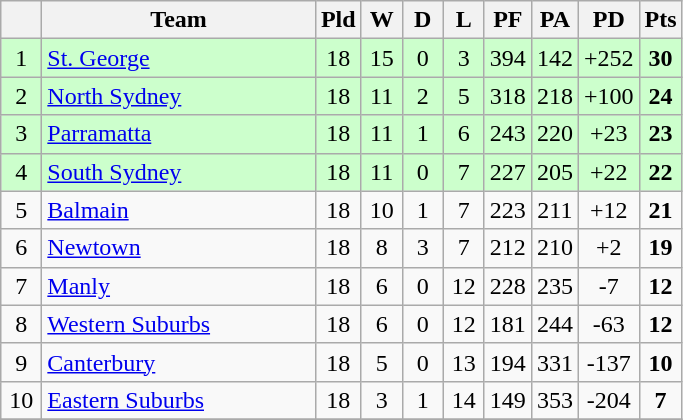<table class="wikitable" style="text-align:center;">
<tr>
<th width=20 abbr="Position×"></th>
<th width=175>Team</th>
<th width=20 abbr="Played">Pld</th>
<th width=20 abbr="Won">W</th>
<th width=20 abbr="Drawn">D</th>
<th width=20 abbr="Lost">L</th>
<th width=20 abbr="Points for">PF</th>
<th width=20 abbr="Points against">PA</th>
<th width=20 abbr="Points difference">PD</th>
<th width=20 abbr="Points">Pts</th>
</tr>
<tr style="background: #ccffcc;">
<td>1</td>
<td style="text-align:left;"> <a href='#'>St. George</a></td>
<td>18</td>
<td>15</td>
<td>0</td>
<td>3</td>
<td>394</td>
<td>142</td>
<td>+252</td>
<td><strong>30</strong></td>
</tr>
<tr style="background: #ccffcc;">
<td>2</td>
<td style="text-align:left;"> <a href='#'>North Sydney</a></td>
<td>18</td>
<td>11</td>
<td>2</td>
<td>5</td>
<td>318</td>
<td>218</td>
<td>+100</td>
<td><strong>24</strong></td>
</tr>
<tr style="background: #ccffcc;">
<td>3</td>
<td style="text-align:left;"> <a href='#'>Parramatta</a></td>
<td>18</td>
<td>11</td>
<td>1</td>
<td>6</td>
<td>243</td>
<td>220</td>
<td>+23</td>
<td><strong>23</strong></td>
</tr>
<tr style="background: #ccffcc;">
<td>4</td>
<td style="text-align:left;"> <a href='#'>South Sydney</a></td>
<td>18</td>
<td>11</td>
<td>0</td>
<td>7</td>
<td>227</td>
<td>205</td>
<td>+22</td>
<td><strong>22</strong></td>
</tr>
<tr>
<td>5</td>
<td style="text-align:left;"> <a href='#'>Balmain</a></td>
<td>18</td>
<td>10</td>
<td>1</td>
<td>7</td>
<td>223</td>
<td>211</td>
<td>+12</td>
<td><strong>21</strong></td>
</tr>
<tr>
<td>6</td>
<td style="text-align:left;"> <a href='#'>Newtown</a></td>
<td>18</td>
<td>8</td>
<td>3</td>
<td>7</td>
<td>212</td>
<td>210</td>
<td>+2</td>
<td><strong>19</strong></td>
</tr>
<tr>
<td>7</td>
<td style="text-align:left;"> <a href='#'>Manly</a></td>
<td>18</td>
<td>6</td>
<td>0</td>
<td>12</td>
<td>228</td>
<td>235</td>
<td>-7</td>
<td><strong>12</strong></td>
</tr>
<tr>
<td>8</td>
<td style="text-align:left;"> <a href='#'>Western Suburbs</a></td>
<td>18</td>
<td>6</td>
<td>0</td>
<td>12</td>
<td>181</td>
<td>244</td>
<td>-63</td>
<td><strong>12</strong></td>
</tr>
<tr>
<td>9</td>
<td style="text-align:left;"> <a href='#'>Canterbury</a></td>
<td>18</td>
<td>5</td>
<td>0</td>
<td>13</td>
<td>194</td>
<td>331</td>
<td>-137</td>
<td><strong>10</strong></td>
</tr>
<tr>
<td>10</td>
<td style="text-align:left;"> <a href='#'>Eastern Suburbs</a></td>
<td>18</td>
<td>3</td>
<td>1</td>
<td>14</td>
<td>149</td>
<td>353</td>
<td>-204</td>
<td><strong>7</strong></td>
</tr>
<tr>
</tr>
</table>
